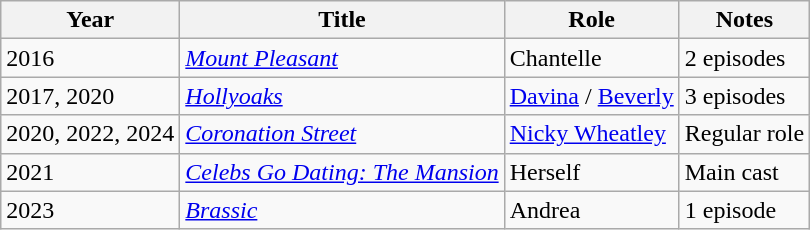<table class="wikitable">
<tr>
<th>Year</th>
<th>Title</th>
<th>Role</th>
<th>Notes</th>
</tr>
<tr>
<td>2016</td>
<td><em><a href='#'>Mount Pleasant</a></em></td>
<td>Chantelle</td>
<td>2 episodes</td>
</tr>
<tr>
<td>2017, 2020</td>
<td><em><a href='#'>Hollyoaks</a></em></td>
<td><a href='#'>Davina</a> / <a href='#'>Beverly</a></td>
<td>3 episodes</td>
</tr>
<tr>
<td>2020, 2022, 2024</td>
<td><em><a href='#'>Coronation Street</a></em></td>
<td><a href='#'>Nicky Wheatley</a></td>
<td>Regular role</td>
</tr>
<tr>
<td>2021</td>
<td><em><a href='#'>Celebs Go Dating: The Mansion</a></em></td>
<td>Herself</td>
<td>Main cast</td>
</tr>
<tr>
<td>2023</td>
<td><em><a href='#'>Brassic</a></em></td>
<td>Andrea</td>
<td>1 episode</td>
</tr>
</table>
